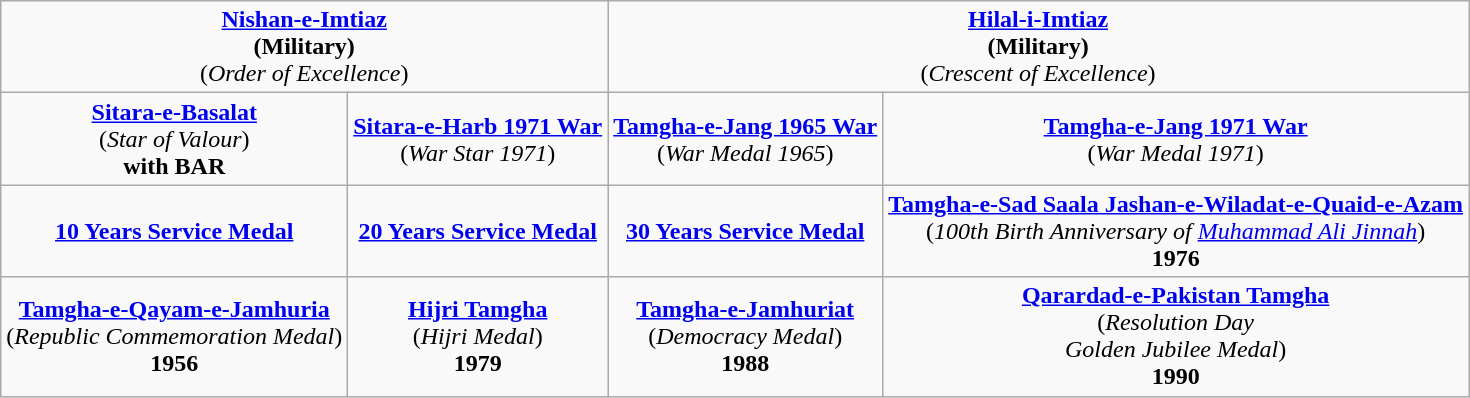<table class="wikitable" style="text-align: center;">
<tr>
<td colspan="2"><strong><a href='#'>Nishan-e-Imtiaz</a></strong><br><strong>(Military)</strong><br>(<em>Order of Excellence</em>)</td>
<td colspan="2"><strong><a href='#'>Hilal-i-Imtiaz</a></strong><br><strong>(Military)</strong><br>(<em>Crescent of Excellence</em>)</td>
</tr>
<tr>
<td colspan="1"><strong><a href='#'>Sitara-e-Basalat</a></strong><br>(<em>Star of Valour</em>)<br><strong>with BAR</strong></td>
<td><strong><a href='#'>Sitara-e-Harb 1971 War</a></strong><br>(<em>War Star 1971</em>)</td>
<td><strong><a href='#'>Tamgha-e-Jang 1965 War</a></strong><br>(<em>War Medal 1965</em>)</td>
<td colspan="1"><strong><a href='#'>Tamgha-e-Jang 1971 War</a></strong><br>(<em>War Medal 1971</em>)</td>
</tr>
<tr>
<td><strong><a href='#'>10 Years Service Medal</a></strong></td>
<td><strong><a href='#'>20 Years Service Medal</a></strong></td>
<td><strong><a href='#'>30 Years Service Medal</a></strong></td>
<td><strong><a href='#'>Tamgha-e-Sad Saala Jashan-e-Wiladat-e-Quaid-e-Azam</a></strong><br>(<em>100th Birth Anniversary of <a href='#'>Muhammad Ali Jinnah</a></em>)<br><strong>1976</strong></td>
</tr>
<tr>
<td><strong><a href='#'>Tamgha-e-Qayam-e-Jamhuria</a></strong><br>(<em>Republic Commemoration Medal</em>)<br><strong>1956</strong></td>
<td><strong><a href='#'>Hijri Tamgha</a></strong><br>(<em>Hijri Medal</em>)<br><strong>1979</strong></td>
<td><strong><a href='#'>Tamgha-e-Jamhuriat</a></strong><br>(<em>Democracy Medal</em>)<br><strong>1988</strong></td>
<td colspan="1"><strong><a href='#'>Qarardad-e-Pakistan Tamgha</a></strong><br>(<em>Resolution Day</em><br><em>Golden Jubilee Medal</em>)<br><strong>1990</strong></td>
</tr>
</table>
